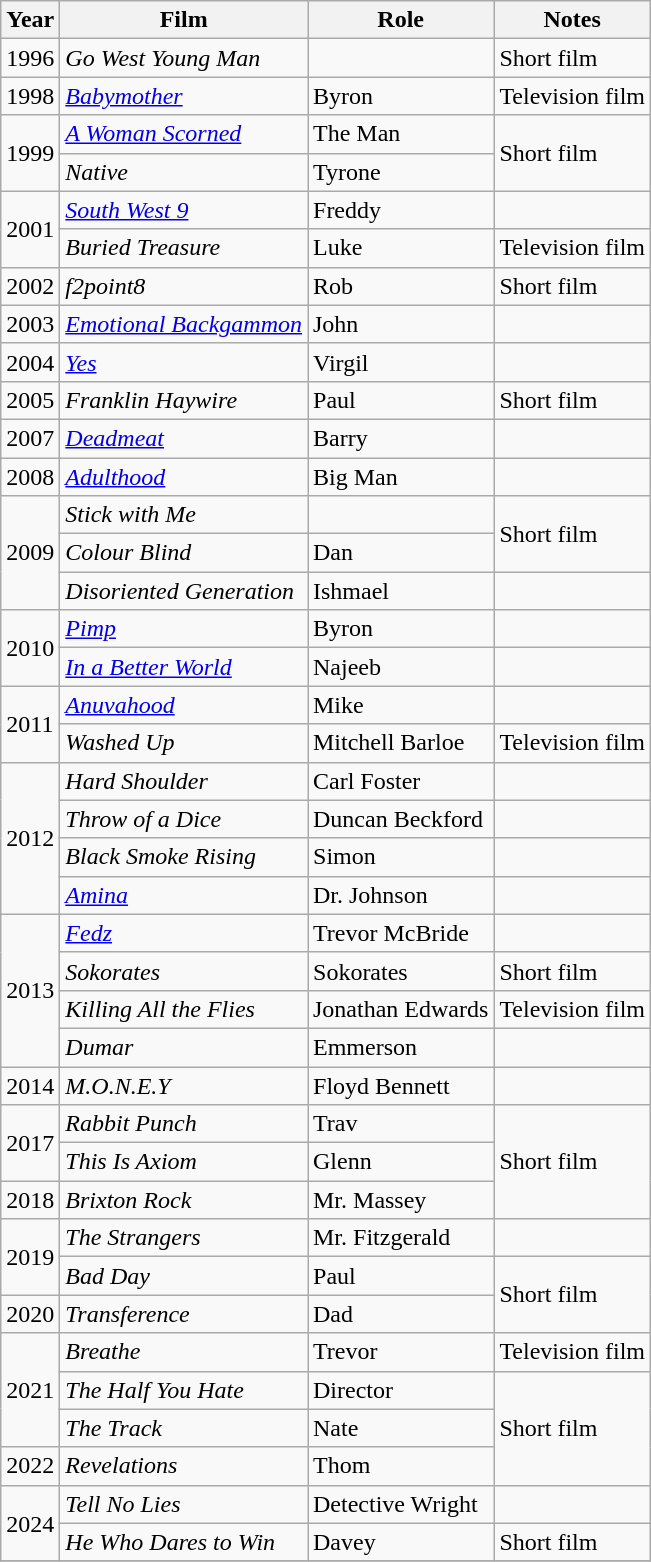<table class="wikitable">
<tr>
<th>Year</th>
<th>Film</th>
<th>Role</th>
<th>Notes</th>
</tr>
<tr>
<td>1996</td>
<td><em>Go West Young Man</em></td>
<td></td>
<td>Short film</td>
</tr>
<tr>
<td>1998</td>
<td><em><a href='#'>Babymother</a></em></td>
<td>Byron</td>
<td>Television film</td>
</tr>
<tr>
<td rowspan="2">1999</td>
<td><em><a href='#'>A Woman Scorned</a></em></td>
<td>The Man</td>
<td rowspan="2">Short film</td>
</tr>
<tr>
<td><em>Native</em></td>
<td>Tyrone</td>
</tr>
<tr>
<td rowspan="2">2001</td>
<td><em><a href='#'>South West 9</a></em></td>
<td>Freddy</td>
<td></td>
</tr>
<tr>
<td><em>Buried Treasure</em></td>
<td>Luke</td>
<td>Television film</td>
</tr>
<tr>
<td>2002</td>
<td><em>f2point8</em></td>
<td>Rob</td>
<td>Short film</td>
</tr>
<tr>
<td>2003</td>
<td><em><a href='#'>Emotional Backgammon</a></em></td>
<td>John</td>
<td></td>
</tr>
<tr>
<td>2004</td>
<td><em><a href='#'>Yes</a></em></td>
<td>Virgil</td>
<td></td>
</tr>
<tr>
<td>2005</td>
<td><em>Franklin Haywire</em></td>
<td>Paul</td>
<td>Short film</td>
</tr>
<tr>
<td>2007</td>
<td><em><a href='#'>Deadmeat</a></em></td>
<td>Barry</td>
<td></td>
</tr>
<tr>
<td>2008</td>
<td><em><a href='#'>Adulthood</a></em></td>
<td>Big Man</td>
<td></td>
</tr>
<tr>
<td rowspan="3">2009</td>
<td><em>Stick with Me</em></td>
<td></td>
<td rowspan="2">Short film</td>
</tr>
<tr>
<td><em>Colour Blind</em></td>
<td>Dan</td>
</tr>
<tr>
<td><em>Disoriented Generation</em></td>
<td>Ishmael</td>
<td></td>
</tr>
<tr>
<td rowspan="2">2010</td>
<td><em><a href='#'>Pimp</a></em></td>
<td>Byron</td>
<td></td>
</tr>
<tr>
<td><em><a href='#'>In a Better World</a></em></td>
<td>Najeeb</td>
<td></td>
</tr>
<tr>
<td rowspan="2">2011</td>
<td><em><a href='#'>Anuvahood</a></em></td>
<td>Mike</td>
<td></td>
</tr>
<tr>
<td><em>Washed Up</em></td>
<td>Mitchell Barloe</td>
<td>Television film</td>
</tr>
<tr>
<td rowspan="4">2012</td>
<td><em>Hard Shoulder</em></td>
<td>Carl Foster</td>
<td></td>
</tr>
<tr>
<td><em>Throw of a Dice</em></td>
<td>Duncan Beckford</td>
<td></td>
</tr>
<tr>
<td><em>Black Smoke Rising</em></td>
<td>Simon</td>
<td></td>
</tr>
<tr>
<td><em><a href='#'>Amina</a></em></td>
<td>Dr. Johnson</td>
<td></td>
</tr>
<tr>
<td rowspan="4">2013</td>
<td><em><a href='#'>Fedz</a></em></td>
<td>Trevor McBride</td>
<td></td>
</tr>
<tr>
<td><em>Sokorates</em></td>
<td>Sokorates</td>
<td>Short film</td>
</tr>
<tr>
<td><em>Killing All the Flies</em></td>
<td>Jonathan Edwards</td>
<td>Television film</td>
</tr>
<tr>
<td><em>Dumar</em></td>
<td>Emmerson</td>
<td></td>
</tr>
<tr>
<td>2014</td>
<td><em>M.O.N.E.Y</em></td>
<td>Floyd Bennett</td>
<td></td>
</tr>
<tr>
<td rowspan="2">2017</td>
<td><em>Rabbit Punch</em></td>
<td>Trav</td>
<td rowspan="3">Short film</td>
</tr>
<tr>
<td><em>This Is Axiom</em></td>
<td>Glenn</td>
</tr>
<tr>
<td>2018</td>
<td><em>Brixton Rock</em></td>
<td>Mr. Massey</td>
</tr>
<tr>
<td rowspan="2">2019</td>
<td><em>The Strangers</em></td>
<td>Mr. Fitzgerald</td>
<td></td>
</tr>
<tr>
<td><em>Bad Day</em></td>
<td>Paul</td>
<td rowspan="2">Short film</td>
</tr>
<tr>
<td>2020</td>
<td><em>Transference</em></td>
<td>Dad</td>
</tr>
<tr>
<td rowspan="3">2021</td>
<td><em>Breathe</em></td>
<td>Trevor</td>
<td>Television film</td>
</tr>
<tr>
<td><em>The Half You Hate</em></td>
<td>Director</td>
<td rowspan="3">Short film</td>
</tr>
<tr>
<td><em>The Track</em></td>
<td>Nate</td>
</tr>
<tr>
<td>2022</td>
<td><em>Revelations</em></td>
<td>Thom</td>
</tr>
<tr>
<td rowspan="2">2024</td>
<td><em>Tell No Lies</em></td>
<td>Detective Wright</td>
<td></td>
</tr>
<tr>
<td><em>He Who Dares to Win</em></td>
<td>Davey</td>
<td>Short film</td>
</tr>
<tr>
</tr>
</table>
